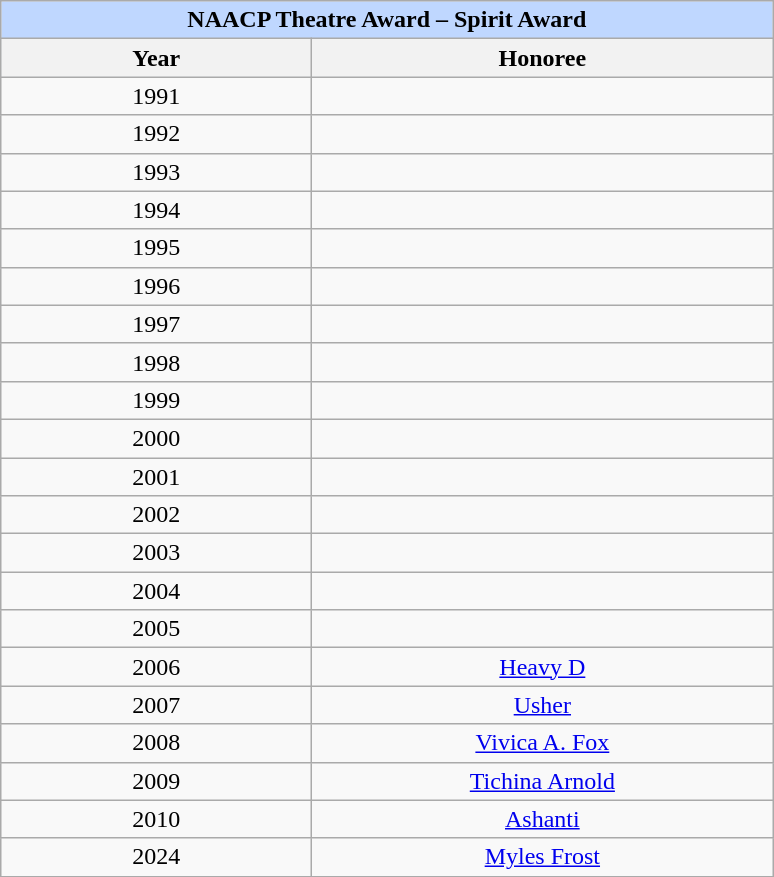<table class="wikitable" style="text-align: center">
<tr ---- bgcolor="#bfd7ff">
<td colspan=2 align=center><strong>NAACP Theatre Award – Spirit Award</strong></td>
</tr>
<tr ---- bgcolor="#ebf5ff">
<th width="200"><strong>Year</strong></th>
<th width="300"><strong>Honoree</strong></th>
</tr>
<tr>
<td>1991</td>
<td></td>
</tr>
<tr>
<td>1992</td>
<td></td>
</tr>
<tr>
<td>1993</td>
<td></td>
</tr>
<tr>
<td>1994</td>
<td></td>
</tr>
<tr>
<td>1995</td>
<td></td>
</tr>
<tr>
<td>1996</td>
<td></td>
</tr>
<tr>
<td>1997</td>
<td></td>
</tr>
<tr>
<td>1998</td>
<td></td>
</tr>
<tr>
<td>1999</td>
<td></td>
</tr>
<tr>
<td>2000</td>
<td></td>
</tr>
<tr>
<td>2001</td>
<td></td>
</tr>
<tr>
<td>2002</td>
<td></td>
</tr>
<tr>
<td>2003</td>
<td></td>
</tr>
<tr>
<td>2004</td>
<td></td>
</tr>
<tr>
<td>2005</td>
<td></td>
</tr>
<tr>
<td>2006</td>
<td><a href='#'>Heavy D</a></td>
</tr>
<tr>
<td>2007</td>
<td><a href='#'>Usher</a></td>
</tr>
<tr>
<td>2008</td>
<td><a href='#'>Vivica A. Fox</a></td>
</tr>
<tr>
<td>2009</td>
<td><a href='#'>Tichina Arnold</a></td>
</tr>
<tr>
<td>2010</td>
<td><a href='#'>Ashanti</a></td>
</tr>
<tr>
<td>2024</td>
<td><a href='#'>Myles Frost</a></td>
</tr>
</table>
